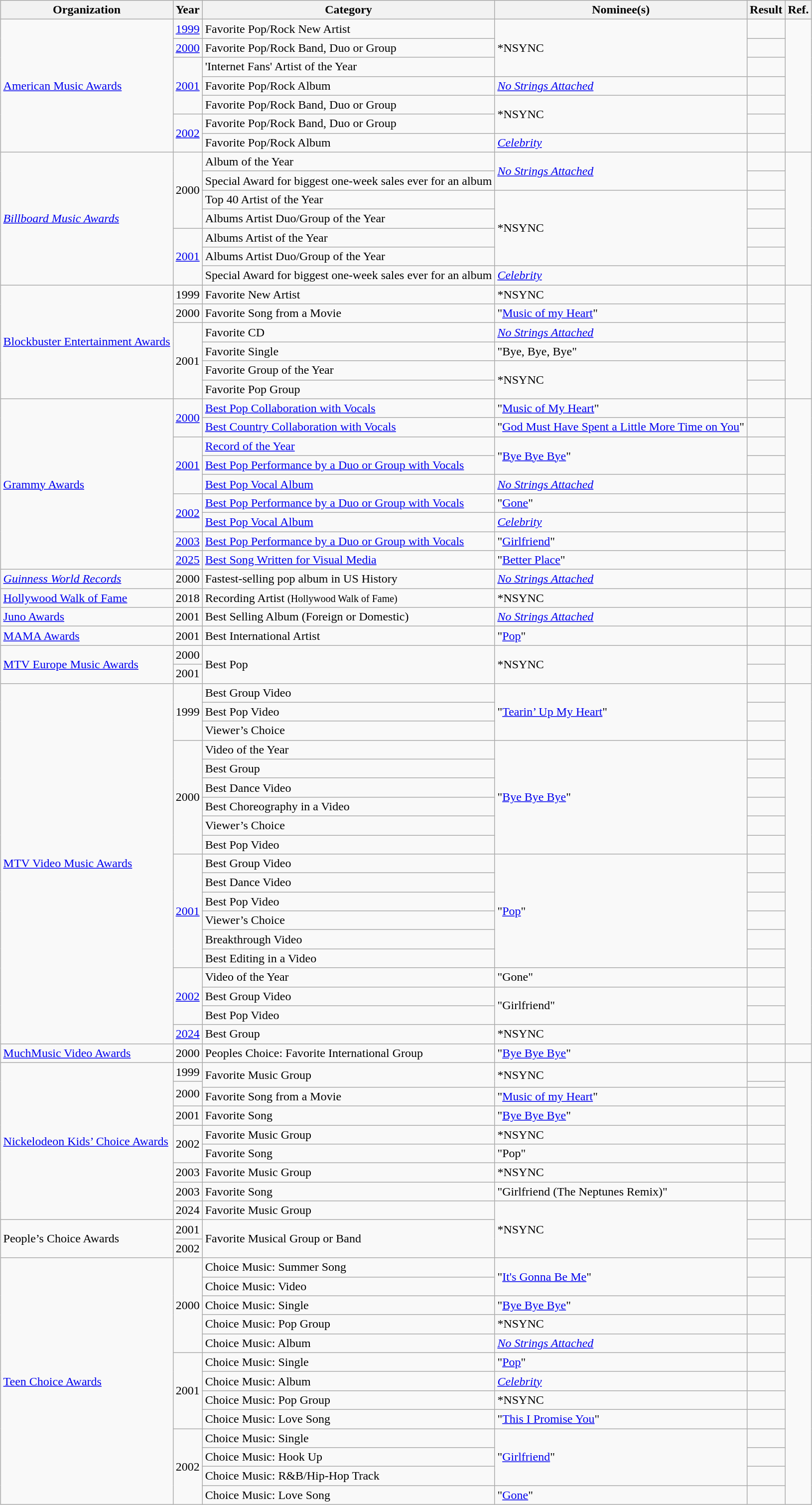<table class="wikitable sortable plainrowheaders" style="margin: 1em auto;">
<tr>
<th scope="col">Organization</th>
<th>Year</th>
<th>Category</th>
<th>Nominee(s)</th>
<th>Result</th>
<th>Ref.</th>
</tr>
<tr>
<td rowspan="7"><a href='#'>American Music Awards</a></td>
<td><a href='#'>1999</a></td>
<td>Favorite Pop/Rock New Artist</td>
<td rowspan="3">*NSYNC</td>
<td></td>
<td rowspan="7"></td>
</tr>
<tr>
<td><a href='#'>2000</a></td>
<td>Favorite Pop/Rock Band, Duo or Group</td>
<td></td>
</tr>
<tr>
<td rowspan="3"><a href='#'>2001</a></td>
<td>'Internet Fans' Artist of the Year</td>
<td></td>
</tr>
<tr>
<td>Favorite Pop/Rock Album</td>
<td><em><a href='#'>No Strings Attached</a></em></td>
<td></td>
</tr>
<tr>
<td>Favorite Pop/Rock Band, Duo or Group</td>
<td rowspan="2">*NSYNC</td>
<td></td>
</tr>
<tr>
<td rowspan="2"><a href='#'>2002</a></td>
<td>Favorite Pop/Rock Band, Duo or Group</td>
<td></td>
</tr>
<tr>
<td>Favorite Pop/Rock Album</td>
<td><em><a href='#'>Celebrity</a></em></td>
<td></td>
</tr>
<tr>
<td rowspan="7"><em><a href='#'>Billboard Music Awards</a></em></td>
<td rowspan="4">2000</td>
<td>Album of the Year</td>
<td rowspan="2"><em><a href='#'>No Strings Attached</a></em></td>
<td></td>
<td rowspan="7"></td>
</tr>
<tr>
<td>Special Award for biggest one-week sales ever for an album</td>
<td></td>
</tr>
<tr>
<td>Top 40 Artist of the Year</td>
<td rowspan="4">*NSYNC</td>
<td></td>
</tr>
<tr>
<td>Albums Artist Duo/Group of the Year</td>
<td></td>
</tr>
<tr>
<td rowspan="3"><a href='#'>2001</a></td>
<td>Albums Artist of the Year</td>
<td></td>
</tr>
<tr>
<td>Albums Artist Duo/Group of the Year</td>
<td></td>
</tr>
<tr>
<td>Special Award for biggest one-week sales ever for an album</td>
<td><em><a href='#'>Celebrity</a></em></td>
<td></td>
</tr>
<tr>
<td rowspan="6"><a href='#'>Blockbuster Entertainment Awards</a></td>
<td>1999</td>
<td>Favorite New Artist</td>
<td>*NSYNC</td>
<td></td>
<td rowspan="6"></td>
</tr>
<tr>
<td>2000</td>
<td>Favorite Song from a Movie</td>
<td>"<a href='#'>Music of my Heart</a>"</td>
<td></td>
</tr>
<tr>
<td rowspan="4">2001</td>
<td>Favorite CD</td>
<td><em><a href='#'>No Strings Attached</a></em></td>
<td></td>
</tr>
<tr>
<td>Favorite Single</td>
<td>"Bye, Bye, Bye"</td>
<td></td>
</tr>
<tr>
<td>Favorite Group of the Year</td>
<td rowspan="2">*NSYNC</td>
<td></td>
</tr>
<tr>
<td>Favorite Pop Group</td>
<td></td>
</tr>
<tr>
<td rowspan="9"><a href='#'>Grammy Awards</a></td>
<td rowspan="2"><a href='#'>2000</a></td>
<td><a href='#'>Best Pop Collaboration with Vocals</a></td>
<td>"<a href='#'>Music of My Heart</a>"</td>
<td></td>
<td rowspan="9"></td>
</tr>
<tr>
<td><a href='#'>Best Country Collaboration with Vocals</a></td>
<td>"<a href='#'>God Must Have Spent a Little More Time on You</a>"</td>
<td></td>
</tr>
<tr>
<td rowspan="3"><a href='#'>2001</a></td>
<td><a href='#'>Record of the Year</a></td>
<td rowspan="2">"<a href='#'>Bye Bye Bye</a>"</td>
<td></td>
</tr>
<tr>
<td><a href='#'>Best Pop Performance by a Duo or Group with Vocals</a></td>
<td></td>
</tr>
<tr>
<td><a href='#'>Best Pop Vocal Album</a></td>
<td><em><a href='#'>No Strings Attached</a></em></td>
<td></td>
</tr>
<tr>
<td rowspan="2"><a href='#'>2002</a></td>
<td><a href='#'>Best Pop Performance by a Duo or Group with Vocals</a></td>
<td>"<a href='#'>Gone</a>"</td>
<td></td>
</tr>
<tr>
<td><a href='#'>Best Pop Vocal Album</a></td>
<td><em><a href='#'>Celebrity</a></em></td>
<td></td>
</tr>
<tr>
<td><a href='#'>2003</a></td>
<td><a href='#'>Best Pop Performance by a Duo or Group with Vocals</a></td>
<td>"<a href='#'>Girlfriend</a>"</td>
<td></td>
</tr>
<tr>
<td><a href='#'>2025</a></td>
<td><a href='#'>Best Song Written for Visual Media</a></td>
<td>"<a href='#'>Better Place</a>"</td>
<td></td>
</tr>
<tr>
<td><em><a href='#'>Guinness World Records</a></em></td>
<td>2000</td>
<td>Fastest-selling pop album in US History</td>
<td><em><a href='#'>No Strings Attached</a></em></td>
<td> </td>
<td></td>
</tr>
<tr>
<td><a href='#'>Hollywood Walk of Fame</a></td>
<td>2018</td>
<td>Recording Artist <small>(Hollywood Walk of Fame)</small></td>
<td>*NSYNC</td>
<td></td>
<td></td>
</tr>
<tr>
<td><a href='#'>Juno Awards</a></td>
<td>2001</td>
<td>Best Selling Album (Foreign or Domestic)</td>
<td><em><a href='#'>No Strings Attached</a></em></td>
<td></td>
<td></td>
</tr>
<tr>
<td><a href='#'>MAMA Awards</a></td>
<td>2001</td>
<td>Best International Artist</td>
<td>"<a href='#'>Pop</a>"</td>
<td></td>
<td></td>
</tr>
<tr>
<td rowspan="2"><a href='#'>MTV Europe Music Awards</a></td>
<td>2000</td>
<td rowspan="2">Best Pop</td>
<td rowspan="2">*NSYNC</td>
<td></td>
<td rowspan="2"></td>
</tr>
<tr>
<td>2001</td>
<td></td>
</tr>
<tr>
<td rowspan="19"><a href='#'>MTV Video Music Awards</a></td>
<td rowspan="3">1999</td>
<td>Best Group Video</td>
<td rowspan="3">"<a href='#'>Tearin’ Up My Heart</a>"</td>
<td></td>
<td rowspan="19"></td>
</tr>
<tr>
<td>Best Pop Video</td>
<td></td>
</tr>
<tr>
<td>Viewer’s Choice</td>
<td></td>
</tr>
<tr>
<td rowspan="6">2000</td>
<td>Video of the Year</td>
<td rowspan="6">"<a href='#'>Bye Bye Bye</a>"</td>
<td></td>
</tr>
<tr>
<td>Best Group</td>
<td></td>
</tr>
<tr>
<td>Best Dance Video</td>
<td></td>
</tr>
<tr>
<td>Best Choreography in a Video</td>
<td></td>
</tr>
<tr>
<td>Viewer’s Choice</td>
<td></td>
</tr>
<tr>
<td>Best Pop Video</td>
<td></td>
</tr>
<tr>
<td rowspan="6"><a href='#'>2001</a></td>
<td>Best Group Video</td>
<td rowspan="6">"<a href='#'>Pop</a>"</td>
<td></td>
</tr>
<tr>
<td>Best Dance Video</td>
<td></td>
</tr>
<tr>
<td>Best Pop Video</td>
<td></td>
</tr>
<tr>
<td>Viewer’s Choice</td>
<td></td>
</tr>
<tr>
<td>Breakthrough Video</td>
<td></td>
</tr>
<tr>
<td>Best Editing in a Video</td>
<td></td>
</tr>
<tr>
<td rowspan="3"><a href='#'>2002</a></td>
<td>Video of the Year</td>
<td>"Gone"</td>
<td></td>
</tr>
<tr>
<td>Best Group Video</td>
<td rowspan="2">"Girlfriend"</td>
<td></td>
</tr>
<tr>
<td>Best Pop Video</td>
<td></td>
</tr>
<tr>
<td><a href='#'>2024</a></td>
<td>Best Group</td>
<td>*NSYNC</td>
<td></td>
</tr>
<tr>
<td><a href='#'>MuchMusic Video Awards</a></td>
<td>2000</td>
<td>Peoples Choice: Favorite International Group</td>
<td>"<a href='#'>Bye Bye Bye</a>"</td>
<td></td>
<td></td>
</tr>
<tr>
<td rowspan="9"><a href='#'>Nickelodeon Kids’ Choice Awards</a></td>
<td>1999</td>
<td rowspan="2">Favorite Music Group</td>
<td rowspan="2">*NSYNC</td>
<td></td>
<td rowspan="9"></td>
</tr>
<tr>
<td rowspan="2">2000</td>
<td></td>
</tr>
<tr>
<td>Favorite Song from a Movie</td>
<td>"<a href='#'>Music of my Heart</a>"</td>
<td></td>
</tr>
<tr>
<td>2001</td>
<td>Favorite Song</td>
<td>"<a href='#'>Bye Bye Bye</a>"</td>
<td></td>
</tr>
<tr>
<td rowspan="2">2002</td>
<td>Favorite Music Group</td>
<td>*NSYNC</td>
<td></td>
</tr>
<tr>
<td>Favorite Song</td>
<td>"Pop"</td>
<td></td>
</tr>
<tr>
<td>2003</td>
<td>Favorite Music Group</td>
<td>*NSYNC</td>
<td></td>
</tr>
<tr>
<td>2003</td>
<td>Favorite Song</td>
<td>"Girlfriend (The Neptunes Remix)"</td>
<td></td>
</tr>
<tr>
<td>2024</td>
<td>Favorite Music Group</td>
<td rowspan="3">*NSYNC</td>
<td></td>
</tr>
<tr>
<td rowspan="2">People’s Choice Awards</td>
<td>2001</td>
<td rowspan="2">Favorite Musical Group or Band</td>
<td></td>
<td rowspan="2"></td>
</tr>
<tr>
<td>2002</td>
<td></td>
</tr>
<tr>
<td rowspan="13"><a href='#'>Teen Choice Awards</a></td>
<td rowspan="5">2000</td>
<td>Choice Music: Summer Song</td>
<td rowspan="2">"<a href='#'>It's Gonna Be Me</a>"</td>
<td></td>
<td rowspan="13"></td>
</tr>
<tr>
<td>Choice Music: Video</td>
<td></td>
</tr>
<tr>
<td>Choice Music: Single</td>
<td>"<a href='#'>Bye Bye Bye</a>"</td>
<td></td>
</tr>
<tr>
<td>Choice Music: Pop Group</td>
<td>*NSYNC</td>
<td></td>
</tr>
<tr>
<td>Choice Music: Album</td>
<td><em><a href='#'>No Strings Attached</a></em></td>
<td></td>
</tr>
<tr>
<td rowspan="4">2001</td>
<td>Choice Music: Single</td>
<td>"<a href='#'>Pop</a>"</td>
<td></td>
</tr>
<tr>
<td>Choice Music: Album</td>
<td><em><a href='#'>Celebrity</a></em></td>
<td></td>
</tr>
<tr>
<td>Choice Music: Pop Group</td>
<td>*NSYNC</td>
<td></td>
</tr>
<tr>
<td>Choice Music: Love Song</td>
<td>"<a href='#'>This I Promise You</a>"</td>
<td></td>
</tr>
<tr>
<td rowspan="4">2002</td>
<td>Choice Music: Single</td>
<td rowspan="3">"<a href='#'>Girlfriend</a>"</td>
<td></td>
</tr>
<tr>
<td>Choice Music: Hook Up</td>
<td></td>
</tr>
<tr>
<td>Choice Music: R&B/Hip-Hop Track</td>
<td></td>
</tr>
<tr>
<td>Choice Music: Love Song</td>
<td>"<a href='#'>Gone</a>"</td>
<td></td>
</tr>
</table>
